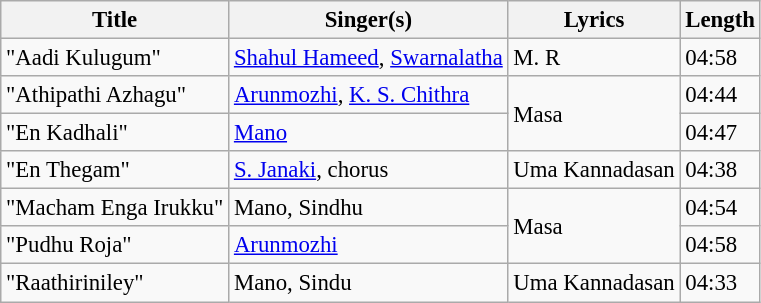<table class="wikitable" style="font-size:95%;">
<tr>
<th>Title</th>
<th>Singer(s)</th>
<th>Lyrics</th>
<th>Length</th>
</tr>
<tr>
<td>"Aadi Kulugum"</td>
<td><a href='#'>Shahul Hameed</a>, <a href='#'>Swarnalatha</a></td>
<td>M. R</td>
<td>04:58</td>
</tr>
<tr>
<td>"Athipathi Azhagu"</td>
<td><a href='#'>Arunmozhi</a>, <a href='#'>K. S. Chithra</a></td>
<td rowspan=2>Masa</td>
<td>04:44</td>
</tr>
<tr>
<td>"En Kadhali"</td>
<td><a href='#'>Mano</a></td>
<td>04:47</td>
</tr>
<tr>
<td>"En Thegam"</td>
<td><a href='#'>S. Janaki</a>, chorus</td>
<td>Uma Kannadasan</td>
<td>04:38</td>
</tr>
<tr>
<td>"Macham Enga Irukku"</td>
<td>Mano, Sindhu</td>
<td rowspan=2>Masa</td>
<td>04:54</td>
</tr>
<tr>
<td>"Pudhu Roja"</td>
<td><a href='#'>Arunmozhi</a></td>
<td>04:58</td>
</tr>
<tr>
<td>"Raathiriniley"</td>
<td>Mano, Sindu</td>
<td>Uma Kannadasan</td>
<td>04:33</td>
</tr>
</table>
